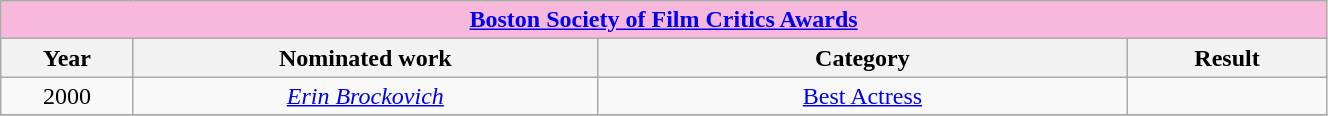<table width="70%" class="wikitable sortable">
<tr>
<th colspan="4" style="background: #F7B8DC;" align="center"><a href='#'>Boston Society of Film Critics Awards</a></th>
</tr>
<tr>
<th width="10%">Year</th>
<th width="35%">Nominated work</th>
<th width="40%">Category</th>
<th width="15%">Result</th>
</tr>
<tr>
<td align="center">2000</td>
<td align="center"><em><a href='#'>Erin Brockovich</a></em></td>
<td align="center"><a href='#'>Best Actress</a></td>
<td></td>
</tr>
<tr>
</tr>
</table>
